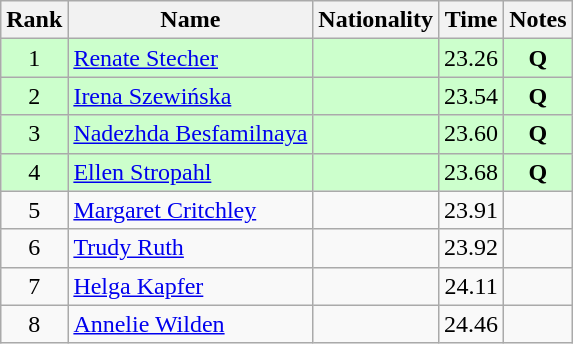<table class="wikitable sortable" style="text-align:center">
<tr>
<th>Rank</th>
<th>Name</th>
<th>Nationality</th>
<th>Time</th>
<th>Notes</th>
</tr>
<tr bgcolor=ccffcc>
<td>1</td>
<td align=left><a href='#'>Renate Stecher</a></td>
<td align=left></td>
<td>23.26</td>
<td><strong>Q</strong></td>
</tr>
<tr bgcolor=ccffcc>
<td>2</td>
<td align=left><a href='#'>Irena Szewińska</a></td>
<td align=left></td>
<td>23.54</td>
<td><strong>Q</strong></td>
</tr>
<tr bgcolor=ccffcc>
<td>3</td>
<td align=left><a href='#'>Nadezhda Besfamilnaya</a></td>
<td align=left></td>
<td>23.60</td>
<td><strong>Q</strong></td>
</tr>
<tr bgcolor=ccffcc>
<td>4</td>
<td align=left><a href='#'>Ellen Stropahl</a></td>
<td align=left></td>
<td>23.68</td>
<td><strong>Q</strong></td>
</tr>
<tr>
<td>5</td>
<td align=left><a href='#'>Margaret Critchley</a></td>
<td align=left></td>
<td>23.91</td>
<td></td>
</tr>
<tr>
<td>6</td>
<td align=left><a href='#'>Trudy Ruth</a></td>
<td align=left></td>
<td>23.92</td>
<td></td>
</tr>
<tr>
<td>7</td>
<td align=left><a href='#'>Helga Kapfer</a></td>
<td align=left></td>
<td>24.11</td>
<td></td>
</tr>
<tr>
<td>8</td>
<td align=left><a href='#'>Annelie Wilden</a></td>
<td align=left></td>
<td>24.46</td>
<td></td>
</tr>
</table>
